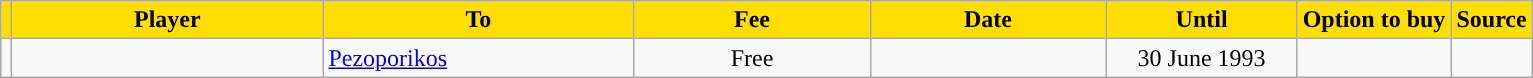<table class="wikitable sortable">
<tr>
<th style="background:#FFDE00"></th>
<th width=200 style="background:#FFDE00">Player</th>
<th width=200 style="background:#FFDE00">To</th>
<th width=150 style="background:#FFDE00">Fee</th>
<th width=150 style="background:#FFDE00">Date</th>
<th width=120 style="background:#FFDE00">Until</th>
<th style="background:#FFDE00">Option to buy</th>
<th style="background:#FFDE00">Source</th>
</tr>
<tr>
<td align=center></td>
<td></td>
<td> <a href='#'>Pezoporikos</a></td>
<td align=center>Free</td>
<td align=center></td>
<td align=center>30 June 1993</td>
<td align=center></td>
<td align=center></td>
</tr>
</table>
